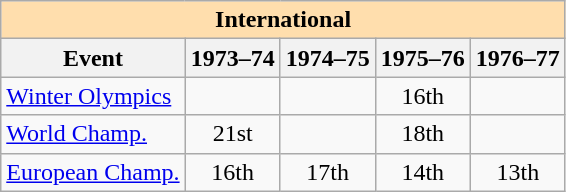<table class="wikitable" style="text-align:center">
<tr>
<th style="background-color: #ffdead; " colspan=5 align=center>International</th>
</tr>
<tr>
<th>Event</th>
<th>1973–74</th>
<th>1974–75</th>
<th>1975–76</th>
<th>1976–77</th>
</tr>
<tr>
<td align=left><a href='#'>Winter Olympics</a></td>
<td></td>
<td></td>
<td>16th</td>
<td></td>
</tr>
<tr>
<td align=left><a href='#'>World Champ.</a></td>
<td>21st</td>
<td></td>
<td>18th</td>
<td></td>
</tr>
<tr>
<td align=left><a href='#'>European Champ.</a></td>
<td>16th</td>
<td>17th</td>
<td>14th</td>
<td>13th</td>
</tr>
</table>
